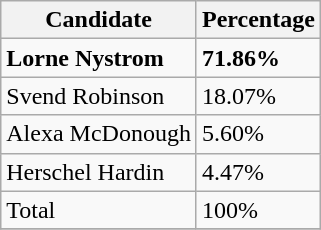<table class="wikitable">
<tr>
<th>Candidate</th>
<th>Percentage</th>
</tr>
<tr>
<td><strong>Lorne Nystrom</strong></td>
<td><strong>71.86%</strong></td>
</tr>
<tr>
<td>Svend Robinson</td>
<td>18.07%</td>
</tr>
<tr>
<td>Alexa McDonough</td>
<td>5.60%</td>
</tr>
<tr>
<td>Herschel Hardin</td>
<td>4.47%</td>
</tr>
<tr>
<td>Total</td>
<td>100%</td>
</tr>
<tr>
</tr>
</table>
